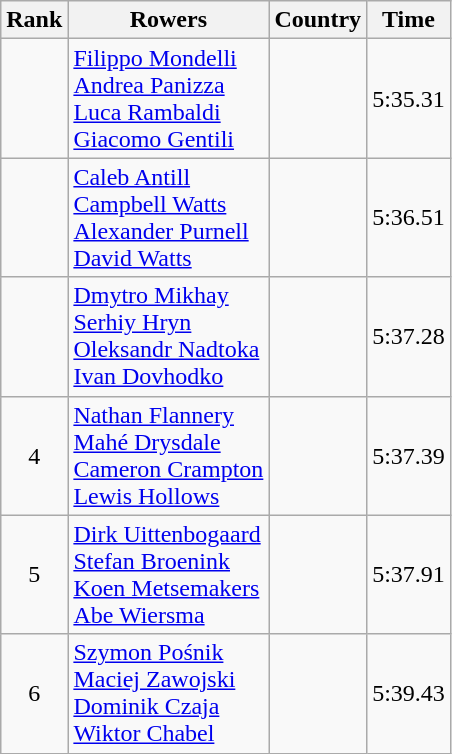<table class="wikitable" style="text-align:center">
<tr>
<th>Rank</th>
<th>Rowers</th>
<th>Country</th>
<th>Time</th>
</tr>
<tr>
<td></td>
<td align="left"><a href='#'>Filippo Mondelli</a><br><a href='#'>Andrea Panizza</a><br><a href='#'>Luca Rambaldi</a><br><a href='#'>Giacomo Gentili</a></td>
<td align="left"></td>
<td>5:35.31</td>
</tr>
<tr>
<td></td>
<td align="left"><a href='#'>Caleb Antill</a><br><a href='#'>Campbell Watts</a><br><a href='#'>Alexander Purnell</a><br><a href='#'>David Watts</a></td>
<td align="left"></td>
<td>5:36.51</td>
</tr>
<tr>
<td></td>
<td align="left"><a href='#'>Dmytro Mikhay</a><br><a href='#'>Serhiy Hryn</a><br><a href='#'>Oleksandr Nadtoka</a><br><a href='#'>Ivan Dovhodko</a></td>
<td align="left"></td>
<td>5:37.28</td>
</tr>
<tr>
<td>4</td>
<td align="left"><a href='#'>Nathan Flannery</a><br><a href='#'>Mahé Drysdale</a><br><a href='#'>Cameron Crampton</a><br><a href='#'>Lewis Hollows</a></td>
<td align="left"></td>
<td>5:37.39</td>
</tr>
<tr>
<td>5</td>
<td align="left"><a href='#'>Dirk Uittenbogaard</a><br><a href='#'>Stefan Broenink</a><br><a href='#'>Koen Metsemakers</a><br><a href='#'>Abe Wiersma</a></td>
<td align="left"></td>
<td>5:37.91</td>
</tr>
<tr>
<td>6</td>
<td align="left"><a href='#'>Szymon Pośnik</a><br><a href='#'>Maciej Zawojski</a><br><a href='#'>Dominik Czaja</a><br><a href='#'>Wiktor Chabel</a></td>
<td align="left"></td>
<td>5:39.43</td>
</tr>
</table>
